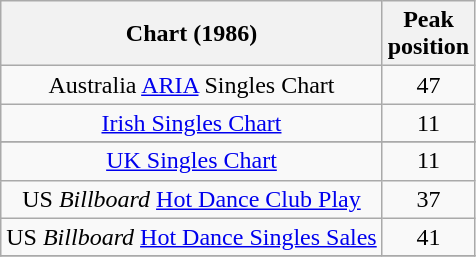<table class="wikitable sortable plainrowheaders" style="text-align:center;">
<tr>
<th>Chart (1986)</th>
<th>Peak<br>position</th>
</tr>
<tr>
<td>Australia <a href='#'>ARIA</a> Singles Chart</td>
<td align="center">47</td>
</tr>
<tr>
<td><a href='#'>Irish Singles Chart</a></td>
<td align="center">11</td>
</tr>
<tr>
</tr>
<tr>
<td><a href='#'>UK Singles Chart</a></td>
<td align="center">11</td>
</tr>
<tr>
<td>US <em>Billboard</em> <a href='#'>Hot Dance Club Play</a></td>
<td align="center">37</td>
</tr>
<tr>
<td>US <em>Billboard</em> <a href='#'>Hot Dance Singles Sales</a></td>
<td align="center">41</td>
</tr>
<tr>
</tr>
</table>
